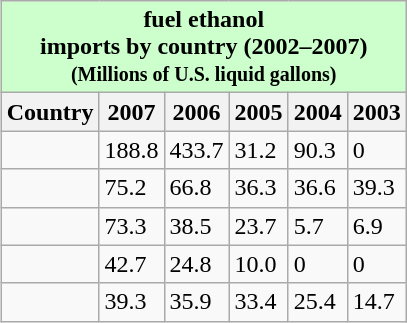<table class="wikitable" style="float: right; margin-left: 10px">
<tr>
<th colspan="6" style="text-align:center; background:#cfc;"> fuel ethanol<br>imports by country (2002–2007)<br><small>(Millions of U.S. liquid gallons)</small></th>
</tr>
<tr>
<th>Country</th>
<th>2007</th>
<th>2006</th>
<th>2005</th>
<th>2004</th>
<th>2003</th>
</tr>
<tr>
<td></td>
<td>188.8</td>
<td>433.7</td>
<td>31.2</td>
<td>90.3</td>
<td>0</td>
</tr>
<tr>
<td></td>
<td>75.2</td>
<td>66.8</td>
<td>36.3</td>
<td>36.6</td>
<td>39.3</td>
</tr>
<tr>
<td></td>
<td>73.3</td>
<td>38.5</td>
<td>23.7</td>
<td>5.7</td>
<td>6.9</td>
</tr>
<tr>
<td></td>
<td>42.7</td>
<td>24.8</td>
<td>10.0</td>
<td>0</td>
<td>0</td>
</tr>
<tr>
<td></td>
<td>39.3</td>
<td>35.9</td>
<td>33.4</td>
<td>25.4</td>
<td>14.7</td>
</tr>
</table>
